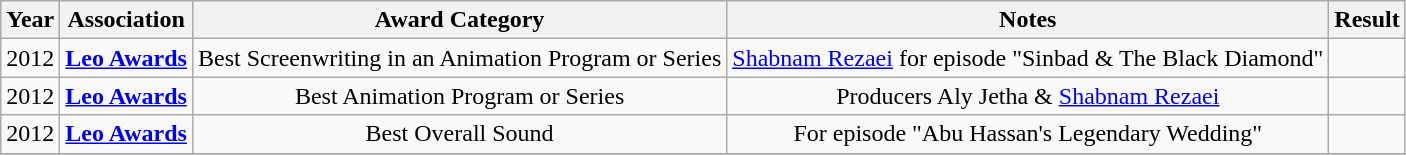<table class="wikitable" border="1" style="text-align: center">
<tr>
<th><strong>Year</strong></th>
<th><strong>Association</strong></th>
<th><strong>Award Category</strong></th>
<th><strong>Notes</strong></th>
<th><strong>Result</strong></th>
</tr>
<tr>
<td>2012</td>
<td><strong><a href='#'>Leo Awards</a></strong></td>
<td>Best Screenwriting in an Animation Program or Series</td>
<td><a href='#'>Shabnam Rezaei</a> for episode "Sinbad & The Black Diamond"</td>
<td></td>
</tr>
<tr>
<td>2012</td>
<td><strong><a href='#'>Leo Awards</a></strong></td>
<td>Best Animation Program or Series</td>
<td>Producers Aly Jetha & <a href='#'>Shabnam Rezaei</a></td>
<td></td>
</tr>
<tr>
<td>2012</td>
<td><strong><a href='#'>Leo Awards</a></strong></td>
<td>Best Overall Sound</td>
<td>For episode "Abu Hassan's Legendary Wedding"</td>
<td></td>
</tr>
<tr>
</tr>
</table>
